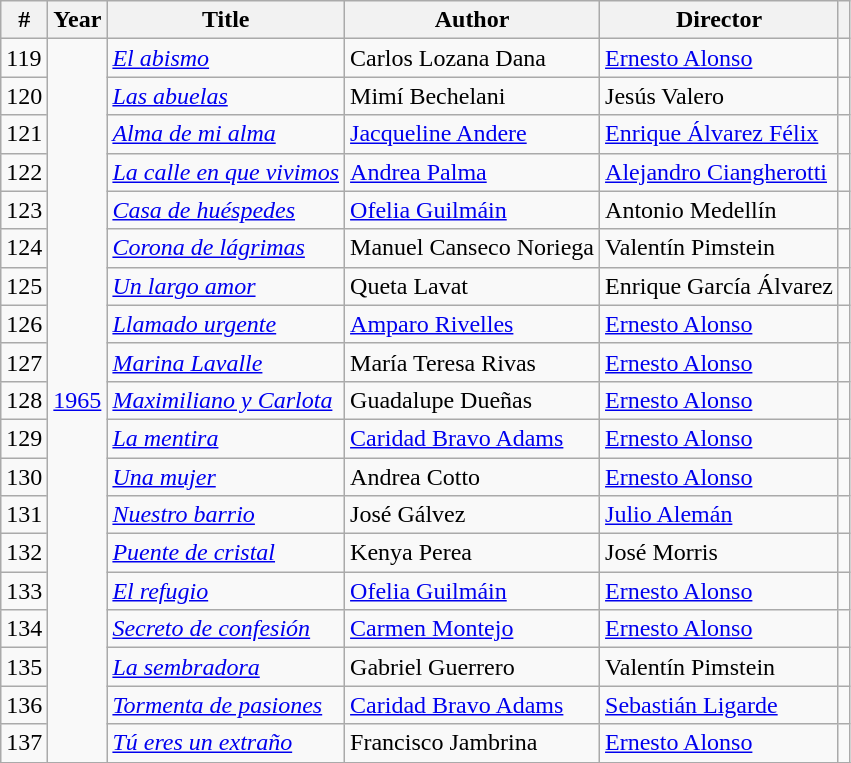<table class="wikitable sortable">
<tr>
<th>#</th>
<th>Year</th>
<th>Title</th>
<th>Author</th>
<th>Director</th>
<th></th>
</tr>
<tr>
<td>119</td>
<td rowspan="20"><a href='#'>1965</a></td>
<td><em><a href='#'>El abismo</a></em></td>
<td>Carlos Lozana Dana</td>
<td><a href='#'>Ernesto Alonso</a></td>
<td></td>
</tr>
<tr>
<td>120</td>
<td><em><a href='#'>Las abuelas</a></em></td>
<td>Mimí Bechelani</td>
<td>Jesús Valero</td>
<td></td>
</tr>
<tr>
<td>121</td>
<td><em><a href='#'>Alma de mi alma</a></em></td>
<td><a href='#'>Jacqueline Andere</a></td>
<td><a href='#'>Enrique Álvarez Félix</a></td>
<td></td>
</tr>
<tr>
<td>122</td>
<td><em><a href='#'>La calle en que vivimos</a></em></td>
<td><a href='#'>Andrea Palma</a></td>
<td><a href='#'>Alejandro Ciangherotti</a></td>
<td></td>
</tr>
<tr>
<td>123</td>
<td><em><a href='#'>Casa de huéspedes</a></em></td>
<td><a href='#'>Ofelia Guilmáin</a></td>
<td>Antonio Medellín</td>
<td></td>
</tr>
<tr>
<td>124</td>
<td><em><a href='#'>Corona de lágrimas</a></em></td>
<td>Manuel Canseco Noriega</td>
<td>Valentín Pimstein</td>
<td></td>
</tr>
<tr>
<td>125</td>
<td><em><a href='#'>Un largo amor</a></em></td>
<td>Queta Lavat</td>
<td>Enrique García Álvarez</td>
<td></td>
</tr>
<tr>
<td>126</td>
<td><em><a href='#'>Llamado urgente</a></em></td>
<td><a href='#'>Amparo Rivelles</a></td>
<td><a href='#'>Ernesto Alonso</a></td>
<td></td>
</tr>
<tr>
<td>127</td>
<td><em><a href='#'>Marina Lavalle</a></em></td>
<td>María Teresa Rivas</td>
<td><a href='#'>Ernesto Alonso</a></td>
<td></td>
</tr>
<tr>
<td>128</td>
<td><em><a href='#'>Maximiliano y Carlota</a></em></td>
<td>Guadalupe Dueñas</td>
<td><a href='#'>Ernesto Alonso</a></td>
<td></td>
</tr>
<tr>
<td>129</td>
<td><em><a href='#'>La mentira</a></em></td>
<td><a href='#'>Caridad Bravo Adams</a></td>
<td><a href='#'>Ernesto Alonso</a></td>
<td></td>
</tr>
<tr>
<td>130</td>
<td><em><a href='#'>Una mujer</a></em></td>
<td>Andrea Cotto</td>
<td><a href='#'>Ernesto Alonso</a></td>
<td></td>
</tr>
<tr>
<td>131</td>
<td><em><a href='#'>Nuestro barrio</a></em></td>
<td>José Gálvez</td>
<td><a href='#'>Julio Alemán</a></td>
<td></td>
</tr>
<tr>
<td>132</td>
<td><em><a href='#'>Puente de cristal</a></em></td>
<td>Kenya Perea</td>
<td>José Morris</td>
<td></td>
</tr>
<tr>
<td>133</td>
<td><em><a href='#'>El refugio</a></em></td>
<td><a href='#'>Ofelia Guilmáin</a></td>
<td><a href='#'>Ernesto Alonso</a></td>
<td></td>
</tr>
<tr>
<td>134</td>
<td><em><a href='#'>Secreto de confesión</a></em></td>
<td><a href='#'>Carmen Montejo</a></td>
<td><a href='#'>Ernesto Alonso</a></td>
<td></td>
</tr>
<tr>
<td>135</td>
<td><em><a href='#'>La sembradora</a></em></td>
<td>Gabriel Guerrero</td>
<td>Valentín Pimstein</td>
<td></td>
</tr>
<tr>
<td>136</td>
<td><em><a href='#'>Tormenta de pasiones</a></em></td>
<td><a href='#'>Caridad Bravo Adams</a></td>
<td><a href='#'>Sebastián Ligarde</a></td>
<td></td>
</tr>
<tr>
<td>137</td>
<td><em><a href='#'>Tú eres un extraño</a></em></td>
<td>Francisco Jambrina</td>
<td><a href='#'>Ernesto Alonso</a></td>
<td></td>
</tr>
<tr>
</tr>
</table>
